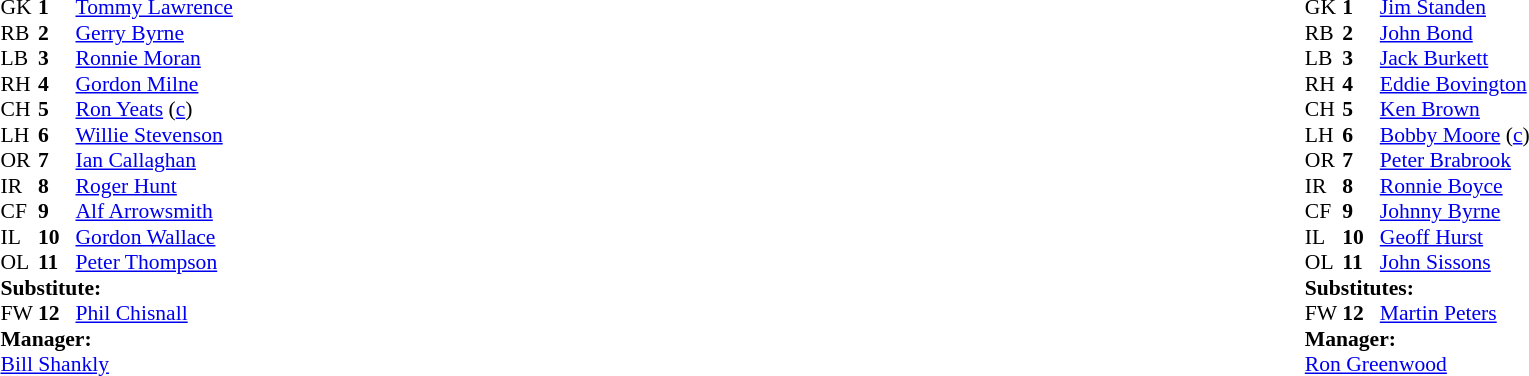<table width="100%">
<tr>
<td valign="top" width="50%"><br><table style="font-size: 90%" cellspacing="0" cellpadding="0">
<tr>
<td colspan="4"></td>
</tr>
<tr>
<th width="25"></th>
<th width="25"></th>
</tr>
<tr>
<td>GK</td>
<td><strong>1</strong></td>
<td> <a href='#'>Tommy Lawrence</a></td>
</tr>
<tr>
<td>RB</td>
<td><strong>2</strong></td>
<td> <a href='#'>Gerry Byrne</a></td>
</tr>
<tr>
<td>LB</td>
<td><strong>3</strong></td>
<td> <a href='#'>Ronnie Moran</a></td>
</tr>
<tr>
<td>RH</td>
<td><strong>4</strong></td>
<td> <a href='#'>Gordon Milne</a></td>
</tr>
<tr>
<td>CH</td>
<td><strong>5</strong></td>
<td> <a href='#'>Ron Yeats</a> (<a href='#'>c</a>)</td>
</tr>
<tr>
<td>LH</td>
<td><strong>6</strong></td>
<td> <a href='#'>Willie Stevenson</a></td>
</tr>
<tr>
<td>OR</td>
<td><strong>7</strong></td>
<td> <a href='#'>Ian Callaghan</a></td>
</tr>
<tr>
<td>IR</td>
<td><strong>8</strong></td>
<td> <a href='#'>Roger Hunt</a></td>
</tr>
<tr>
<td>CF</td>
<td><strong>9</strong></td>
<td> <a href='#'>Alf Arrowsmith</a> </td>
</tr>
<tr>
<td>IL</td>
<td><strong>10</strong></td>
<td> <a href='#'>Gordon Wallace</a></td>
</tr>
<tr>
<td>OL</td>
<td><strong>11</strong></td>
<td> <a href='#'>Peter Thompson</a></td>
</tr>
<tr>
<td colspan="4"><strong>Substitute:</strong></td>
</tr>
<tr>
<td>FW</td>
<td><strong>12</strong></td>
<td> <a href='#'>Phil Chisnall</a> </td>
</tr>
<tr>
<td colspan="4"><strong>Manager:</strong></td>
</tr>
<tr>
<td colspan="4"> <a href='#'>Bill Shankly</a></td>
</tr>
</table>
</td>
<td valign="top" width="50%"><br><table style="font-size: 90%" cellspacing="0" cellpadding="0" align="center">
<tr>
<td colspan="4"></td>
</tr>
<tr>
<th width="25"></th>
<th width="25"></th>
</tr>
<tr>
<th width="25"></th>
<th width="25"></th>
</tr>
<tr>
<td>GK</td>
<td><strong>1</strong></td>
<td> <a href='#'>Jim Standen</a></td>
</tr>
<tr>
<td>RB</td>
<td><strong>2</strong></td>
<td> <a href='#'>John Bond</a></td>
</tr>
<tr>
<td>LB</td>
<td><strong>3</strong></td>
<td> <a href='#'>Jack Burkett</a></td>
</tr>
<tr>
<td>RH</td>
<td><strong>4</strong></td>
<td> <a href='#'>Eddie Bovington</a></td>
</tr>
<tr>
<td>CH</td>
<td><strong>5</strong></td>
<td> <a href='#'>Ken Brown</a></td>
</tr>
<tr>
<td>LH</td>
<td><strong>6</strong></td>
<td> <a href='#'>Bobby Moore</a> (<a href='#'>c</a>)</td>
</tr>
<tr>
<td>OR</td>
<td><strong>7</strong></td>
<td> <a href='#'>Peter Brabrook</a></td>
</tr>
<tr>
<td>IR</td>
<td><strong>8</strong></td>
<td> <a href='#'>Ronnie Boyce</a></td>
</tr>
<tr>
<td>CF</td>
<td><strong>9</strong></td>
<td> <a href='#'>Johnny Byrne</a></td>
</tr>
<tr>
<td>IL</td>
<td><strong>10</strong></td>
<td> <a href='#'>Geoff Hurst</a></td>
</tr>
<tr>
<td>OL</td>
<td><strong>11</strong></td>
<td> <a href='#'>John Sissons</a></td>
</tr>
<tr>
<td colspan=4><strong>Substitutes:</strong></td>
</tr>
<tr>
<td>FW</td>
<td><strong>12</strong></td>
<td> <a href='#'>Martin Peters</a></td>
<td></td>
<td></td>
</tr>
<tr>
<td colspan=4><strong>Manager:</strong></td>
</tr>
<tr>
<td colspan="4"> <a href='#'>Ron Greenwood</a></td>
</tr>
</table>
</td>
</tr>
</table>
